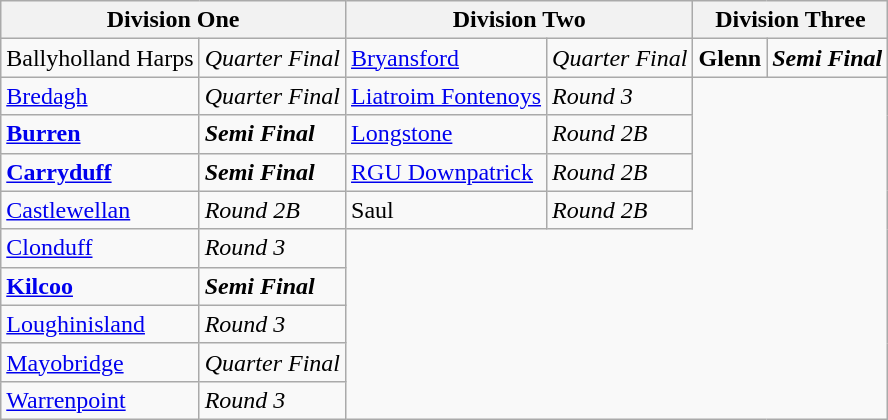<table class="wikitable">
<tr>
<th colspan=2><strong>Division One</strong></th>
<th colspan=2><strong>Division Two</strong></th>
<th colspan=2><strong>Division Three</strong></th>
</tr>
<tr>
<td> Ballyholland Harps</td>
<td><em>Quarter Final</em></td>
<td> <a href='#'>Bryansford</a></td>
<td><em>Quarter Final</em></td>
<td> <strong>Glenn</strong></td>
<td><strong> <em>Semi Final</em> </strong></td>
</tr>
<tr>
<td> <a href='#'>Bredagh</a></td>
<td><em>Quarter Final</em></td>
<td> <a href='#'>Liatroim Fontenoys</a></td>
<td><em>Round 3</em></td>
</tr>
<tr>
<td> <strong><a href='#'>Burren</a></strong></td>
<td><strong> <em>Semi Final</em> </strong></td>
<td> <a href='#'>Longstone</a></td>
<td><em>Round 2B</em></td>
</tr>
<tr>
<td> <strong><a href='#'>Carryduff</a></strong></td>
<td><strong> <em>Semi Final</em> </strong></td>
<td> <a href='#'>RGU Downpatrick</a></td>
<td><em>Round 2B</em></td>
</tr>
<tr>
<td> <a href='#'>Castlewellan</a></td>
<td><em>Round 2B</em></td>
<td> Saul</td>
<td><em>Round 2B</em></td>
</tr>
<tr>
<td> <a href='#'>Clonduff</a></td>
<td><em>Round 3</em></td>
</tr>
<tr>
<td> <strong><a href='#'>Kilcoo</a></strong></td>
<td><strong> <em>Semi Final</em> </strong></td>
</tr>
<tr>
<td> <a href='#'>Loughinisland</a></td>
<td><em>Round 3</em></td>
</tr>
<tr>
<td> <a href='#'>Mayobridge</a></td>
<td><em>Quarter Final</em></td>
</tr>
<tr>
<td> <a href='#'>Warrenpoint</a></td>
<td><em>Round 3</em></td>
</tr>
</table>
